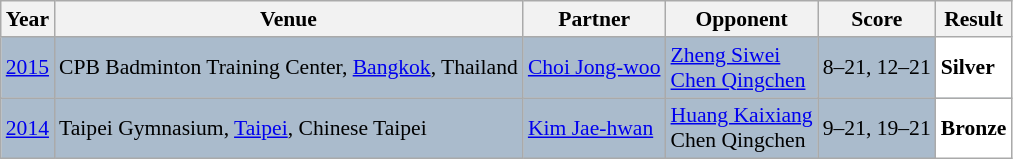<table class="sortable wikitable" style="font-size: 90%;">
<tr>
<th>Year</th>
<th>Venue</th>
<th>Partner</th>
<th>Opponent</th>
<th>Score</th>
<th>Result</th>
</tr>
<tr style="background:#AABBCC">
<td align="center"><a href='#'>2015</a></td>
<td align="left">CPB Badminton Training Center, <a href='#'>Bangkok</a>, Thailand</td>
<td align="left"> <a href='#'>Choi Jong-woo</a></td>
<td align="left"> <a href='#'>Zheng Siwei</a><br> <a href='#'>Chen Qingchen</a></td>
<td align="left">8–21, 12–21</td>
<td style="text-align:left; background:white"> <strong>Silver</strong></td>
</tr>
<tr style="background:#AABBCC">
<td align="center"><a href='#'>2014</a></td>
<td align="left">Taipei Gymnasium, <a href='#'>Taipei</a>, Chinese Taipei</td>
<td align="left"> <a href='#'>Kim Jae-hwan</a></td>
<td align="left"> <a href='#'>Huang Kaixiang</a><br> Chen Qingchen</td>
<td align="left">9–21, 19–21</td>
<td style="text-align:left; background:white"> <strong>Bronze</strong></td>
</tr>
</table>
